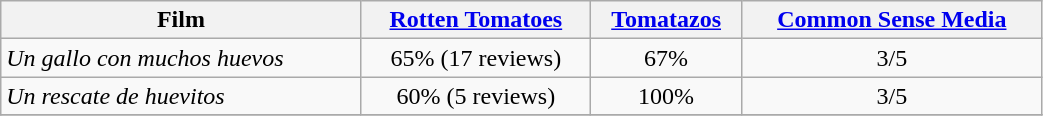<table class="wikitable sortable"  style="width:55%; text-align:center;">
<tr>
<th>Film</th>
<th><a href='#'>Rotten Tomatoes</a></th>
<th><a href='#'>Tomatazos</a></th>
<th><a href='#'>Common Sense Media</a></th>
</tr>
<tr>
<td style="text-align: left;"><em>Un gallo con muchos huevos</em></td>
<td>65% (17 reviews)</td>
<td>67%</td>
<td>3/5</td>
</tr>
<tr>
<td style="text-align: left;"><em>Un rescate de huevitos</em></td>
<td>60% (5 reviews)</td>
<td>100%</td>
<td>3/5</td>
</tr>
<tr>
</tr>
</table>
